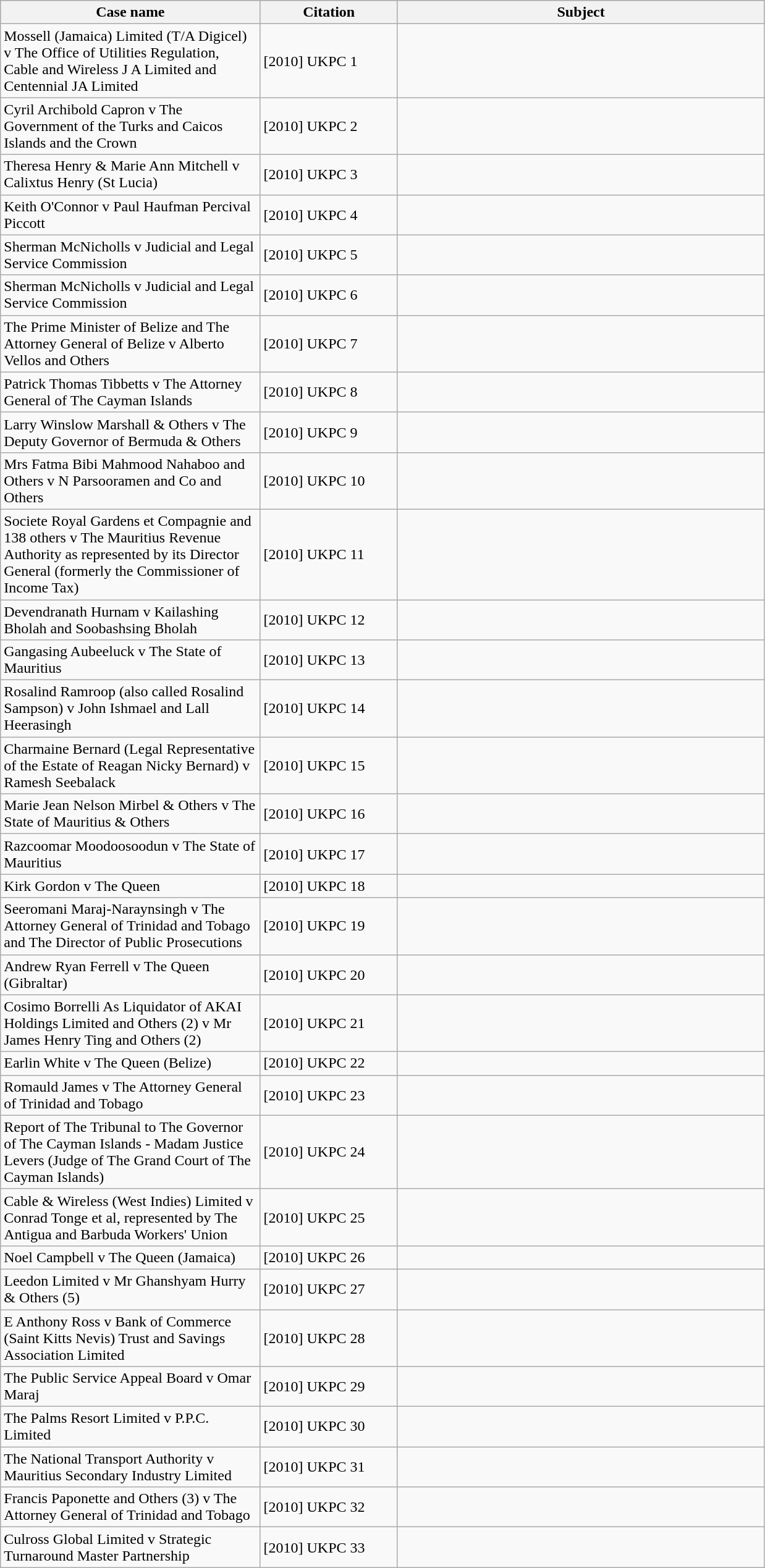<table class="wikitable" width=825>
<tr bgcolor="#CCCCCC">
<th width=34%>Case name</th>
<th width=18%>Citation</th>
<th font=small>Subject</th>
</tr>
<tr>
<td>Mossell (Jamaica) Limited (T/A Digicel) v The Office of Utilities Regulation, Cable and Wireless J A Limited and Centennial JA Limited</td>
<td>[2010] UKPC 1</td>
<td></td>
</tr>
<tr>
<td>Cyril Archibold Capron v The Government of the Turks and Caicos Islands and the Crown</td>
<td>[2010] UKPC 2</td>
<td></td>
</tr>
<tr>
<td>Theresa Henry & Marie Ann Mitchell v Calixtus Henry (St Lucia)</td>
<td>[2010] UKPC 3</td>
<td></td>
</tr>
<tr>
<td>Keith O'Connor v Paul Haufman Percival Piccott</td>
<td>[2010] UKPC 4</td>
<td></td>
</tr>
<tr>
<td>Sherman McNicholls v Judicial and Legal Service Commission</td>
<td>[2010] UKPC 5</td>
<td></td>
</tr>
<tr>
<td>Sherman McNicholls v Judicial and Legal Service Commission</td>
<td>[2010] UKPC 6</td>
<td></td>
</tr>
<tr>
<td>The Prime Minister of Belize and The Attorney General of Belize v Alberto Vellos and Others</td>
<td>[2010] UKPC 7</td>
<td></td>
</tr>
<tr>
<td>Patrick Thomas Tibbetts v The Attorney General of The Cayman Islands</td>
<td>[2010] UKPC 8</td>
<td></td>
</tr>
<tr>
<td>Larry Winslow Marshall & Others v The Deputy Governor of Bermuda & Others</td>
<td>[2010] UKPC 9</td>
<td></td>
</tr>
<tr>
<td>Mrs Fatma Bibi Mahmood Nahaboo and Others v N Parsooramen and Co and Others</td>
<td>[2010] UKPC 10</td>
<td></td>
</tr>
<tr>
<td>Societe Royal Gardens et Compagnie and 138 others v The Mauritius Revenue Authority as represented by its Director General (formerly the Commissioner of Income Tax)</td>
<td>[2010] UKPC 11</td>
<td></td>
</tr>
<tr>
<td>Devendranath Hurnam v Kailashing Bholah and Soobashsing Bholah</td>
<td>[2010] UKPC 12</td>
<td></td>
</tr>
<tr>
<td>Gangasing Aubeeluck v The State of Mauritius</td>
<td>[2010] UKPC 13</td>
<td></td>
</tr>
<tr>
<td>Rosalind Ramroop (also called Rosalind Sampson) v John Ishmael and Lall Heerasingh</td>
<td>[2010] UKPC 14</td>
<td></td>
</tr>
<tr>
<td>Charmaine Bernard (Legal Representative of the Estate of Reagan Nicky Bernard) v Ramesh Seebalack</td>
<td>[2010] UKPC 15</td>
<td></td>
</tr>
<tr>
<td>Marie Jean Nelson Mirbel & Others v The State of Mauritius & Others</td>
<td>[2010] UKPC 16</td>
<td></td>
</tr>
<tr>
<td>Razcoomar Moodoosoodun v The State of Mauritius</td>
<td>[2010] UKPC 17</td>
<td></td>
</tr>
<tr>
<td>Kirk Gordon v The Queen</td>
<td>[2010] UKPC 18</td>
<td></td>
</tr>
<tr>
<td>Seeromani Maraj-Naraynsingh v The Attorney General of Trinidad and Tobago and The Director of Public Prosecutions</td>
<td>[2010] UKPC 19</td>
<td></td>
</tr>
<tr>
<td>Andrew Ryan Ferrell v The Queen (Gibraltar)</td>
<td>[2010] UKPC 20</td>
<td></td>
</tr>
<tr>
<td>Cosimo Borrelli As Liquidator of AKAI Holdings Limited and Others (2) v Mr James Henry Ting and Others (2)</td>
<td>[2010] UKPC 21</td>
<td></td>
</tr>
<tr>
<td>Earlin White v The Queen (Belize)</td>
<td>[2010] UKPC 22</td>
<td></td>
</tr>
<tr>
<td>Romauld James v The Attorney General of Trinidad and Tobago</td>
<td>[2010] UKPC 23</td>
<td></td>
</tr>
<tr>
<td>Report of The Tribunal to The Governor of The Cayman Islands - Madam Justice Levers (Judge of The Grand Court of The Cayman Islands)</td>
<td>[2010] UKPC 24</td>
<td></td>
</tr>
<tr>
<td>Cable & Wireless (West Indies) Limited v Conrad Tonge et al, represented by The Antigua and Barbuda Workers' Union</td>
<td>[2010] UKPC 25</td>
<td></td>
</tr>
<tr>
<td>Noel Campbell v The Queen (Jamaica)</td>
<td>[2010] UKPC 26</td>
<td></td>
</tr>
<tr>
<td>Leedon Limited v Mr Ghanshyam Hurry & Others (5)</td>
<td>[2010] UKPC 27</td>
<td></td>
</tr>
<tr>
<td>E Anthony Ross v Bank of Commerce (Saint Kitts Nevis) Trust and Savings Association Limited</td>
<td>[2010] UKPC 28</td>
<td></td>
</tr>
<tr>
<td>The Public Service Appeal Board v Omar Maraj</td>
<td>[2010] UKPC 29</td>
<td></td>
</tr>
<tr>
<td>The Palms Resort Limited v P.P.C. Limited</td>
<td>[2010] UKPC 30</td>
<td></td>
</tr>
<tr>
<td>The National Transport Authority v Mauritius Secondary Industry Limited</td>
<td>[2010] UKPC 31</td>
<td></td>
</tr>
<tr>
<td>Francis Paponette and Others (3) v The Attorney General of Trinidad and Tobago</td>
<td>[2010] UKPC 32</td>
<td></td>
</tr>
<tr>
<td>Culross Global Limited v Strategic Turnaround Master Partnership</td>
<td>[2010] UKPC 33</td>
<td></td>
</tr>
</table>
